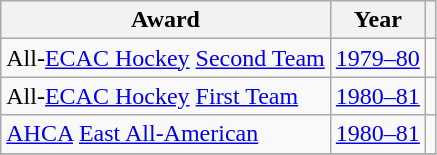<table class="wikitable">
<tr>
<th>Award</th>
<th>Year</th>
<th></th>
</tr>
<tr>
<td>All-<a href='#'>ECAC Hockey</a> <a href='#'>Second Team</a></td>
<td><a href='#'>1979–80</a></td>
<td></td>
</tr>
<tr>
<td>All-<a href='#'>ECAC Hockey</a> <a href='#'>First Team</a></td>
<td><a href='#'>1980–81</a></td>
<td></td>
</tr>
<tr>
<td><a href='#'>AHCA</a> <a href='#'>East All-American</a></td>
<td><a href='#'>1980–81</a></td>
<td></td>
</tr>
<tr>
</tr>
</table>
